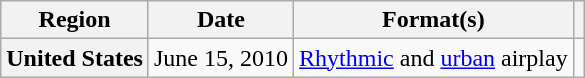<table class="wikitable plainrowheaders">
<tr>
<th scope="col">Region</th>
<th scope="col">Date</th>
<th scope="col">Format(s)</th>
<th scope="col"></th>
</tr>
<tr>
<th scope="row">United States</th>
<td>June 15, 2010</td>
<td><a href='#'>Rhythmic</a> and <a href='#'>urban</a> airplay</td>
<td></td>
</tr>
</table>
